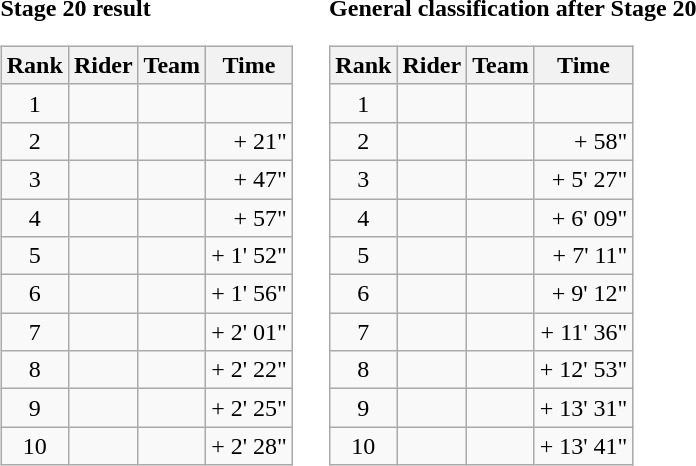<table>
<tr>
<td><strong>Stage 20 result</strong><br><table class="wikitable">
<tr>
<th scope="col">Rank</th>
<th scope="col">Rider</th>
<th scope="col">Team</th>
<th scope="col">Time</th>
</tr>
<tr>
<td style="text-align:center;">1</td>
<td></td>
<td></td>
<td style="text-align:right;"></td>
</tr>
<tr>
<td style="text-align:center;">2</td>
<td></td>
<td></td>
<td style="text-align:right;">+ 21"</td>
</tr>
<tr>
<td style="text-align:center;">3</td>
<td></td>
<td></td>
<td style="text-align:right;">+ 47"</td>
</tr>
<tr>
<td style="text-align:center;">4</td>
<td></td>
<td></td>
<td style="text-align:right;">+ 57"</td>
</tr>
<tr>
<td style="text-align:center;">5</td>
<td></td>
<td></td>
<td style="text-align:right;">+ 1' 52"</td>
</tr>
<tr>
<td style="text-align:center;">6</td>
<td></td>
<td></td>
<td style="text-align:right;">+ 1' 56"</td>
</tr>
<tr>
<td style="text-align:center;">7</td>
<td></td>
<td></td>
<td style="text-align:right;">+ 2' 01"</td>
</tr>
<tr>
<td style="text-align:center;">8</td>
<td></td>
<td></td>
<td style="text-align:right;">+ 2' 22"</td>
</tr>
<tr>
<td style="text-align:center;">9</td>
<td></td>
<td></td>
<td style="text-align:right;">+ 2' 25"</td>
</tr>
<tr>
<td style="text-align:center;">10</td>
<td></td>
<td></td>
<td style="text-align:right;">+ 2' 28"</td>
</tr>
</table>
</td>
<td></td>
<td><strong>General classification after Stage 20</strong><br><table class="wikitable">
<tr>
<th scope="col">Rank</th>
<th scope="col">Rider</th>
<th scope="col">Team</th>
<th scope="col">Time</th>
</tr>
<tr>
<td style="text-align:center;">1</td>
<td></td>
<td></td>
<td style="text-align:right;"></td>
</tr>
<tr>
<td style="text-align:center;">2</td>
<td></td>
<td></td>
<td style="text-align:right;">+ 58"</td>
</tr>
<tr>
<td style="text-align:center;">3</td>
<td></td>
<td></td>
<td style="text-align:right;">+ 5' 27"</td>
</tr>
<tr>
<td style="text-align:center;">4</td>
<td></td>
<td></td>
<td style="text-align:right;">+ 6' 09"</td>
</tr>
<tr>
<td style="text-align:center;">5</td>
<td></td>
<td></td>
<td style="text-align:right;">+ 7' 11"</td>
</tr>
<tr>
<td style="text-align:center;">6</td>
<td></td>
<td></td>
<td style="text-align:right;">+ 9' 12"</td>
</tr>
<tr>
<td style="text-align:center;">7</td>
<td></td>
<td></td>
<td style="text-align:right;">+ 11' 36"</td>
</tr>
<tr>
<td style="text-align:center;">8</td>
<td></td>
<td></td>
<td style="text-align:right;">+ 12' 53"</td>
</tr>
<tr>
<td style="text-align:center;">9</td>
<td></td>
<td></td>
<td style="text-align:right;">+ 13' 31"</td>
</tr>
<tr>
<td style="text-align:center;">10</td>
<td></td>
<td></td>
<td style="text-align:right;">+ 13' 41"</td>
</tr>
</table>
</td>
</tr>
</table>
